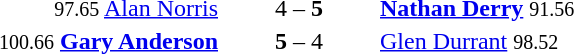<table style="text-align:center">
<tr>
<th width=223></th>
<th width=100></th>
<th width=223></th>
</tr>
<tr>
<td align=right><small><span>97.65</span></small> <a href='#'>Alan Norris</a> </td>
<td>4 – <strong>5</strong></td>
<td align=left> <strong><a href='#'>Nathan Derry</a></strong> <small><span>91.56</span></small></td>
</tr>
<tr>
<td align=right><small><span>100.66</span></small> <strong><a href='#'>Gary Anderson</a></strong> </td>
<td><strong>5</strong> – 4</td>
<td align=left> <a href='#'>Glen Durrant</a> <small><span>98.52</span></small></td>
</tr>
</table>
